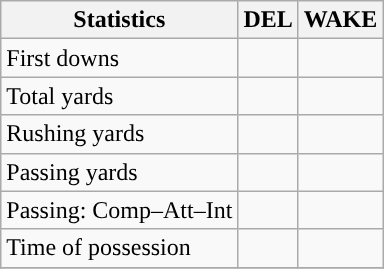<table class="wikitable" style="float: left;">
<tr>
<th>Statistics</th>
<th>DEL</th>
<th>WAKE</th>
</tr>
<tr>
<td>First downs</td>
<td></td>
<td></td>
</tr>
<tr>
<td>Total yards</td>
<td></td>
<td></td>
</tr>
<tr>
<td>Rushing yards</td>
<td></td>
<td></td>
</tr>
<tr>
<td>Passing yards</td>
<td></td>
<td></td>
</tr>
<tr>
<td>Passing: Comp–Att–Int</td>
<td></td>
<td></td>
</tr>
<tr>
<td>Time of possession</td>
<td></td>
<td></td>
</tr>
<tr>
</tr>
</table>
